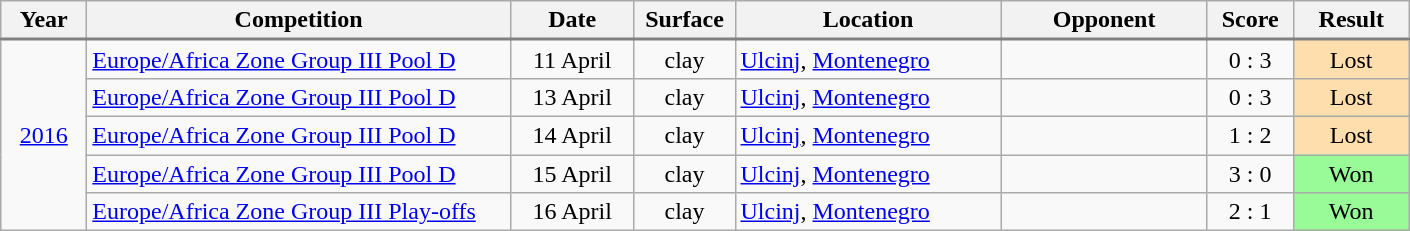<table class="wikitable">
<tr>
<th width="50">Year</th>
<th width="275">Competition</th>
<th width="75">Date</th>
<th width="60">Surface</th>
<th width="170">Location</th>
<th width="130">Opponent</th>
<th width="50">Score</th>
<th width="70">Result</th>
</tr>
<tr style="border-top:2px solid gray;">
<td rowspan="5" align="center"><a href='#'>2016</a></td>
<td><a href='#'>Europe/Africa Zone Group III Pool D</a></td>
<td align="center">11 April</td>
<td align="center">clay</td>
<td><a href='#'>Ulcinj</a>, <a href='#'>Montenegro</a></td>
<td></td>
<td align="center">0 : 3</td>
<td align="center" bgcolor="#FFDEAD">Lost</td>
</tr>
<tr>
<td><a href='#'>Europe/Africa Zone Group III Pool D</a></td>
<td align="center">13 April</td>
<td align="center">clay</td>
<td><a href='#'>Ulcinj</a>, <a href='#'>Montenegro</a></td>
<td></td>
<td align="center">0 : 3</td>
<td align="center" bgcolor="#FFDEAD">Lost</td>
</tr>
<tr>
<td><a href='#'>Europe/Africa Zone Group III Pool D</a></td>
<td align="center">14 April</td>
<td align="center">clay</td>
<td><a href='#'>Ulcinj</a>, <a href='#'>Montenegro</a></td>
<td></td>
<td align="center">1 : 2</td>
<td align="center" bgcolor="#FFDEAD">Lost</td>
</tr>
<tr>
<td><a href='#'>Europe/Africa Zone Group III Pool D</a></td>
<td align="center">15 April</td>
<td align="center">clay</td>
<td><a href='#'>Ulcinj</a>, <a href='#'>Montenegro</a></td>
<td></td>
<td align="center">3 : 0</td>
<td align="center" bgcolor="#98FB98">Won</td>
</tr>
<tr>
<td><a href='#'>Europe/Africa Zone Group III Play-offs</a></td>
<td align="center">16 April</td>
<td align="center">clay</td>
<td><a href='#'>Ulcinj</a>, <a href='#'>Montenegro</a></td>
<td></td>
<td align="center">2 : 1</td>
<td align="center" bgcolor="#98FB98">Won</td>
</tr>
</table>
